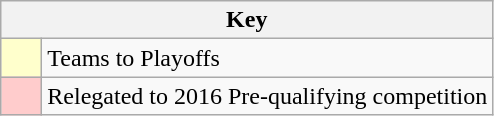<table class="wikitable" style="text-align: center;">
<tr>
<th colspan=2>Key</th>
</tr>
<tr>
<td style="background:#ffc; width:20px;"></td>
<td align=left>Teams to Playoffs</td>
</tr>
<tr>
<td style="background:#fcc; width:20px;"></td>
<td align=left>Relegated to 2016 Pre-qualifying competition</td>
</tr>
</table>
